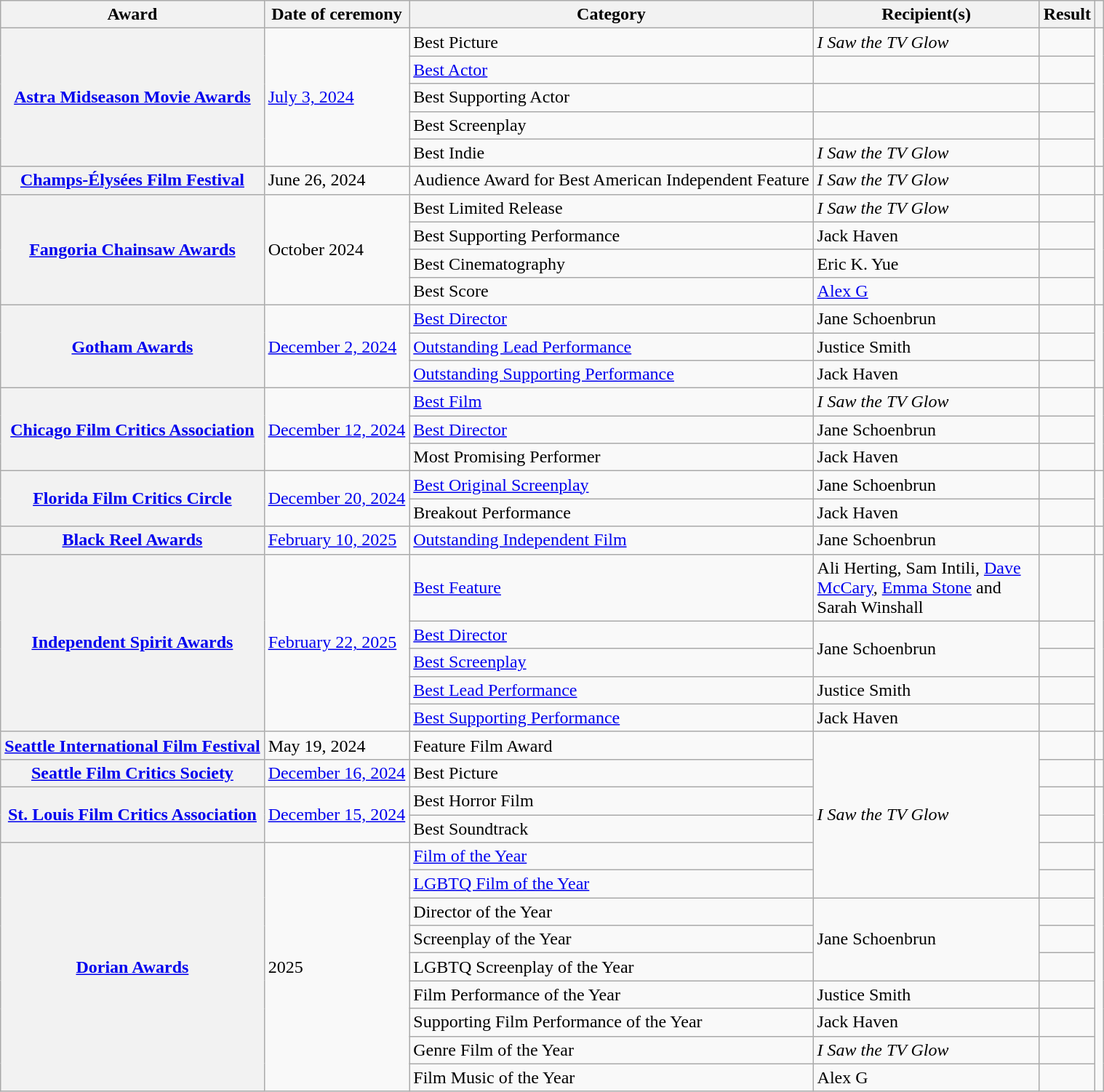<table class="wikitable sortable plainrowheaders">
<tr>
<th scope="col">Award</th>
<th scope="col">Date of ceremony</th>
<th scope="col">Category</th>
<th width=200 scope="col">Recipient(s)</th>
<th scope="col">Result</th>
<th scope="col" class="unsortable"></th>
</tr>
<tr>
<th rowspan="5" scope="row"><a href='#'>Astra Midseason Movie Awards</a></th>
<td rowspan="5"><a href='#'>July 3, 2024</a></td>
<td>Best Picture</td>
<td><em>I Saw the TV Glow</em></td>
<td></td>
<td rowspan="5" align="center"><br></td>
</tr>
<tr>
<td><a href='#'>Best Actor</a></td>
<td></td>
<td></td>
</tr>
<tr>
<td>Best Supporting Actor</td>
<td></td>
<td></td>
</tr>
<tr>
<td>Best Screenplay</td>
<td></td>
<td></td>
</tr>
<tr>
<td>Best Indie</td>
<td><em>I Saw the TV Glow</em></td>
<td></td>
</tr>
<tr>
<th scope="row"><a href='#'>Champs-Élysées Film Festival</a></th>
<td>June 26, 2024</td>
<td>Audience Award for Best American Independent Feature</td>
<td><em>I Saw the TV Glow</em></td>
<td></td>
<td align="center"></td>
</tr>
<tr>
<th rowspan="4" scope="row"><a href='#'>Fangoria Chainsaw Awards</a></th>
<td rowspan="4">October 2024</td>
<td>Best Limited Release</td>
<td><em>I Saw the TV Glow</em></td>
<td></td>
<td rowspan="4" align="center"></td>
</tr>
<tr>
<td>Best Supporting Performance</td>
<td>Jack Haven</td>
<td></td>
</tr>
<tr>
<td>Best Cinematography</td>
<td>Eric K. Yue</td>
<td></td>
</tr>
<tr>
<td>Best Score</td>
<td><a href='#'>Alex G</a></td>
<td></td>
</tr>
<tr>
<th scope="row" rowspan="3"><a href='#'>Gotham Awards</a></th>
<td rowspan="3"><a href='#'>December 2, 2024</a></td>
<td><a href='#'>Best Director</a></td>
<td>Jane Schoenbrun</td>
<td></td>
<td align="center" rowspan="3"></td>
</tr>
<tr>
<td><a href='#'>Outstanding Lead Performance</a></td>
<td>Justice Smith</td>
<td></td>
</tr>
<tr>
<td><a href='#'>Outstanding Supporting Performance</a></td>
<td>Jack Haven</td>
<td></td>
</tr>
<tr>
<th rowspan="3" scope="row"><a href='#'>Chicago Film Critics Association</a></th>
<td rowspan="3"><a href='#'>December 12, 2024</a></td>
<td><a href='#'>Best Film</a></td>
<td><em>I Saw the TV Glow</em></td>
<td></td>
<td align="center" rowspan="3"></td>
</tr>
<tr>
<td><a href='#'>Best Director</a></td>
<td>Jane Schoenbrun</td>
<td></td>
</tr>
<tr>
<td>Most Promising Performer</td>
<td>Jack Haven</td>
<td></td>
</tr>
<tr>
<th rowspan="2" scope="row"><a href='#'>Florida Film Critics Circle</a></th>
<td rowspan="2"><a href='#'>December 20, 2024</a></td>
<td><a href='#'>Best Original Screenplay</a></td>
<td>Jane Schoenbrun</td>
<td></td>
<td align="center" rowspan="2"></td>
</tr>
<tr>
<td>Breakout Performance</td>
<td>Jack Haven</td>
<td></td>
</tr>
<tr>
<th scope="row"><a href='#'>Black Reel Awards</a></th>
<td><a href='#'>February 10, 2025</a></td>
<td><a href='#'>Outstanding Independent Film</a></td>
<td>Jane Schoenbrun</td>
<td></td>
<td align=center></td>
</tr>
<tr>
<th scope="row" rowspan="5"><a href='#'>Independent Spirit Awards</a></th>
<td rowspan="5"><a href='#'>February 22, 2025</a></td>
<td><a href='#'>Best Feature</a></td>
<td>Ali Herting, Sam Intili, <a href='#'>Dave McCary</a>, <a href='#'>Emma Stone</a> and Sarah Winshall</td>
<td></td>
<td rowspan="5"></td>
</tr>
<tr>
<td><a href='#'>Best Director</a></td>
<td rowspan="2">Jane Schoenbrun</td>
<td></td>
</tr>
<tr>
<td><a href='#'>Best Screenplay</a></td>
<td></td>
</tr>
<tr>
<td><a href='#'>Best Lead Performance</a></td>
<td>Justice Smith</td>
<td></td>
</tr>
<tr>
<td><a href='#'>Best Supporting Performance</a></td>
<td>Jack Haven</td>
<td></td>
</tr>
<tr>
<th scope="row"><a href='#'>Seattle International Film Festival</a></th>
<td>May 19, 2024</td>
<td>Feature Film Award</td>
<td rowspan="6"><em>I Saw the TV Glow</em></td>
<td></td>
<td align="center"></td>
</tr>
<tr>
<th scope="row" rowspan="1"><a href='#'>Seattle Film Critics Society</a></th>
<td rowspan="1"><a href='#'>December 16, 2024</a></td>
<td>Best Picture</td>
<td></td>
<td align="center" rowspan="1"></td>
</tr>
<tr>
<th rowspan="2" scope="row"><a href='#'>St. Louis Film Critics Association</a></th>
<td rowspan="2"><a href='#'>December 15, 2024</a></td>
<td>Best Horror Film</td>
<td></td>
<td align="center" rowspan="2"></td>
</tr>
<tr>
<td>Best Soundtrack</td>
<td></td>
</tr>
<tr>
<th rowspan="9" scope="row"><a href='#'>Dorian Awards</a></th>
<td rowspan=9>2025</td>
<td><a href='#'>Film of the Year</a></td>
<td></td>
<td rowspan=9></td>
</tr>
<tr>
<td><a href='#'>LGBTQ Film of the Year</a></td>
<td></td>
</tr>
<tr>
<td>Director of the Year</td>
<td rowspan=3>Jane Schoenbrun</td>
<td></td>
</tr>
<tr>
<td>Screenplay of the Year</td>
<td></td>
</tr>
<tr>
<td>LGBTQ Screenplay of the Year</td>
<td></td>
</tr>
<tr>
<td>Film Performance of the Year</td>
<td>Justice Smith</td>
<td></td>
</tr>
<tr>
<td>Supporting Film Performance of the Year</td>
<td>Jack Haven</td>
<td></td>
</tr>
<tr>
<td>Genre Film of the Year</td>
<td><em>I Saw the TV Glow</em></td>
<td></td>
</tr>
<tr>
<td>Film Music of the Year</td>
<td>Alex G</td>
<td></td>
</tr>
</table>
